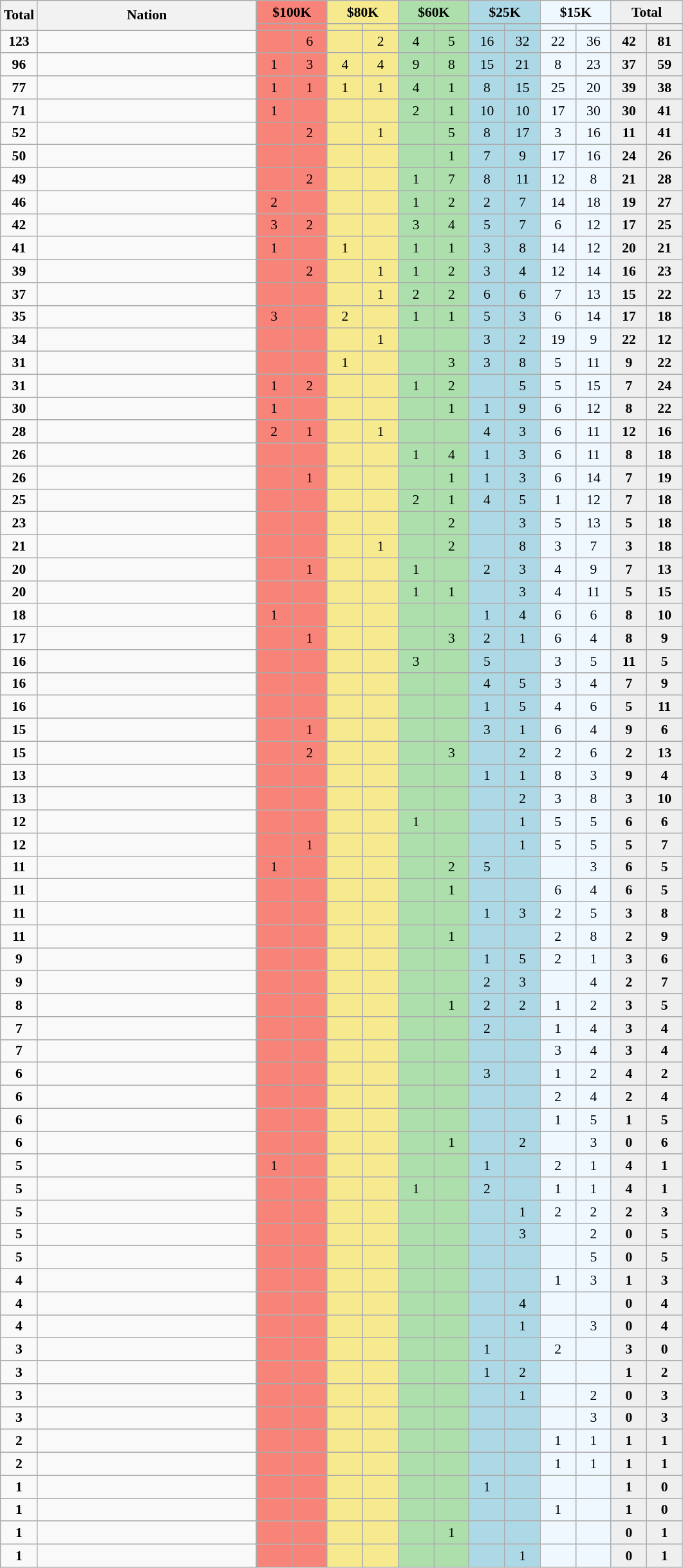<table class="sortable wikitable" style=font-size:90%>
<tr>
<th style="width:30px;" rowspan="2">Total</th>
<th style="width:220px;" rowspan="2">Nation</th>
<th style="background-color:#f88379;" colspan="2">$100K</th>
<th style="background-color:#f7e98e;" colspan="2">$80K</th>
<th style="background-color:#addfad;" colspan="2">$60K</th>
<th style="background-color:lightblue;" colspan="2">$25K</th>
<th style="background-color:#f0f8ff;" colspan="2">$15K</th>
<th style="background-color:#efefef;" colspan="2">Total</th>
</tr>
<tr>
<th style="width:30px; background:#f88379;"></th>
<th style="width:30px; background:#f88379;"></th>
<th style="width:30px; background:#f7e98e;"></th>
<th style="width:30px; background:#f7e98e;"></th>
<th style="width:30px; background:#addfad;"></th>
<th style="width:30px; background:#addfad;"></th>
<th style="width:30px; background:lightblue;"></th>
<th style="width:30px; background:lightblue;"></th>
<th style="width:30px; background:#f0f8ff;"></th>
<th style="width:30px; background:#f0f8ff;"></th>
<th style="width:30px; background:#efefef;"></th>
<th style="width:30px; background:#efefef;"></th>
</tr>
<tr align=center>
<td rowspan="1"><strong>123</strong></td>
<td align=left></td>
<td bgcolor=#f88379></td>
<td bgcolor=#f88379>6</td>
<td bgcolor=#f7e98e></td>
<td bgcolor=#f7e98e>2</td>
<td bgcolor=#addfad>4</td>
<td bgcolor=#addfad>5</td>
<td bgcolor=lightblue>16</td>
<td bgcolor=lightblue>32</td>
<td bgcolor=#f0f8ff>22</td>
<td bgcolor=#f0f8ff>36</td>
<td bgcolor=#efefef><strong>42</strong></td>
<td bgcolor=#efefef><strong>81</strong></td>
</tr>
<tr align=center>
<td rowspan="1"><strong>96</strong></td>
<td align=left></td>
<td bgcolor=#f88379>1</td>
<td bgcolor=#f88379>3</td>
<td bgcolor=#f7e98e>4</td>
<td bgcolor=#f7e98e>4</td>
<td bgcolor=#addfad>9</td>
<td bgcolor=#addfad>8</td>
<td bgcolor=lightblue>15</td>
<td bgcolor=lightblue>21</td>
<td bgcolor=#f0f8ff>8</td>
<td bgcolor=#f0f8ff>23</td>
<td bgcolor=#efefef><strong>37</strong></td>
<td bgcolor=#efefef><strong>59</strong></td>
</tr>
<tr align=center>
<td rowspan="1"><strong>77</strong></td>
<td align=left></td>
<td bgcolor=#f88379>1</td>
<td bgcolor=#f88379>1</td>
<td bgcolor=#f7e98e>1</td>
<td bgcolor=#f7e98e>1</td>
<td bgcolor=#addfad>4</td>
<td bgcolor=#addfad>1</td>
<td bgcolor=lightblue>8</td>
<td bgcolor=lightblue>15</td>
<td bgcolor=#f0f8ff>25</td>
<td bgcolor=#f0f8ff>20</td>
<td bgcolor=#efefef><strong>39</strong></td>
<td bgcolor=#efefef><strong>38</strong></td>
</tr>
<tr align=center>
<td rowspan="1"><strong>71</strong></td>
<td align=left></td>
<td bgcolor=#f88379>1</td>
<td bgcolor=#f88379></td>
<td bgcolor=#f7e98e></td>
<td bgcolor=#f7e98e></td>
<td bgcolor=#addfad>2</td>
<td bgcolor=#addfad>1</td>
<td bgcolor=lightblue>10</td>
<td bgcolor=lightblue>10</td>
<td bgcolor=#f0f8ff>17</td>
<td bgcolor=#f0f8ff>30</td>
<td bgcolor=#efefef><strong>30</strong></td>
<td bgcolor=#efefef><strong>41</strong></td>
</tr>
<tr align=center>
<td rowspan="1"><strong>52</strong></td>
<td align=left></td>
<td bgcolor=#f88379></td>
<td bgcolor=#f88379>2</td>
<td bgcolor=#f7e98e></td>
<td bgcolor=#f7e98e>1</td>
<td bgcolor=#addfad></td>
<td bgcolor=#addfad>5</td>
<td bgcolor=lightblue>8</td>
<td bgcolor=lightblue>17</td>
<td bgcolor=#f0f8ff>3</td>
<td bgcolor=#f0f8ff>16</td>
<td bgcolor=#efefef><strong>11</strong></td>
<td bgcolor=#efefef><strong>41</strong></td>
</tr>
<tr align=center>
<td rowspan="1"><strong>50</strong></td>
<td align=left></td>
<td bgcolor=#f88379></td>
<td bgcolor=#f88379></td>
<td bgcolor=#f7e98e></td>
<td bgcolor=#f7e98e></td>
<td bgcolor=#addfad></td>
<td bgcolor=#addfad>1</td>
<td bgcolor=lightblue>7</td>
<td bgcolor=lightblue>9</td>
<td bgcolor=#f0f8ff>17</td>
<td bgcolor=#f0f8ff>16</td>
<td bgcolor=#efefef><strong>24</strong></td>
<td bgcolor=#efefef><strong>26</strong></td>
</tr>
<tr align=center>
<td rowspan="1"><strong>49</strong></td>
<td align=left></td>
<td bgcolor=#f88379></td>
<td bgcolor=#f88379>2</td>
<td bgcolor=#f7e98e></td>
<td bgcolor=#f7e98e></td>
<td bgcolor=#addfad>1</td>
<td bgcolor=#addfad>7</td>
<td bgcolor=lightblue>8</td>
<td bgcolor=lightblue>11</td>
<td bgcolor=#f0f8ff>12</td>
<td bgcolor=#f0f8ff>8</td>
<td bgcolor=#efefef><strong>21</strong></td>
<td bgcolor=#efefef><strong>28</strong></td>
</tr>
<tr align=center>
<td rowspan="1"><strong>46</strong></td>
<td align=left></td>
<td bgcolor=#f88379>2</td>
<td bgcolor=#f88379></td>
<td bgcolor=#f7e98e></td>
<td bgcolor=#f7e98e></td>
<td bgcolor=#addfad>1</td>
<td bgcolor=#addfad>2</td>
<td bgcolor=lightblue>2</td>
<td bgcolor=lightblue>7</td>
<td bgcolor=#f0f8ff>14</td>
<td bgcolor=#f0f8ff>18</td>
<td bgcolor=#efefef><strong>19</strong></td>
<td bgcolor=#efefef><strong>27</strong></td>
</tr>
<tr align=center>
<td rowspan="1"><strong>42</strong></td>
<td align=left></td>
<td bgcolor=#f88379>3</td>
<td bgcolor=#f88379>2</td>
<td bgcolor=#f7e98e></td>
<td bgcolor=#f7e98e></td>
<td bgcolor=#addfad>3</td>
<td bgcolor=#addfad>4</td>
<td bgcolor=lightblue>5</td>
<td bgcolor=lightblue>7</td>
<td bgcolor=#f0f8ff>6</td>
<td bgcolor=#f0f8ff>12</td>
<td bgcolor=#efefef><strong>17</strong></td>
<td bgcolor=#efefef><strong>25</strong></td>
</tr>
<tr align=center>
<td rowspan="1"><strong>41</strong></td>
<td align=left></td>
<td bgcolor=#f88379>1</td>
<td bgcolor=#f88379></td>
<td bgcolor=#f7e98e>1</td>
<td bgcolor=#f7e98e></td>
<td bgcolor=#addfad>1</td>
<td bgcolor=#addfad>1</td>
<td bgcolor=lightblue>3</td>
<td bgcolor=lightblue>8</td>
<td bgcolor=#f0f8ff>14</td>
<td bgcolor=#f0f8ff>12</td>
<td bgcolor=#efefef><strong>20</strong></td>
<td bgcolor=#efefef><strong>21</strong></td>
</tr>
<tr align=center>
<td rowspan="1"><strong>39</strong></td>
<td align=left></td>
<td bgcolor=#f88379></td>
<td bgcolor=#f88379>2</td>
<td bgcolor=#f7e98e></td>
<td bgcolor=#f7e98e>1</td>
<td bgcolor=#addfad>1</td>
<td bgcolor=#addfad>2</td>
<td bgcolor=lightblue>3</td>
<td bgcolor=lightblue>4</td>
<td bgcolor=#f0f8ff>12</td>
<td bgcolor=#f0f8ff>14</td>
<td bgcolor=#efefef><strong>16</strong></td>
<td bgcolor=#efefef><strong>23</strong></td>
</tr>
<tr align=center>
<td rowspan="1"><strong>37</strong></td>
<td align=left></td>
<td bgcolor=#f88379></td>
<td bgcolor=#f88379></td>
<td bgcolor=#f7e98e></td>
<td bgcolor=#f7e98e>1</td>
<td bgcolor=#addfad>2</td>
<td bgcolor=#addfad>2</td>
<td bgcolor=lightblue>6</td>
<td bgcolor=lightblue>6</td>
<td bgcolor=#f0f8ff>7</td>
<td bgcolor=#f0f8ff>13</td>
<td bgcolor=#efefef><strong>15</strong></td>
<td bgcolor=#efefef><strong>22</strong></td>
</tr>
<tr align=center>
<td rowspan="1"><strong>35</strong></td>
<td align=left></td>
<td bgcolor=#f88379>3</td>
<td bgcolor=#f88379></td>
<td bgcolor=#f7e98e>2</td>
<td bgcolor=#f7e98e></td>
<td bgcolor=#addfad>1</td>
<td bgcolor=#addfad>1</td>
<td bgcolor=lightblue>5</td>
<td bgcolor=lightblue>3</td>
<td bgcolor=#f0f8ff>6</td>
<td bgcolor=#f0f8ff>14</td>
<td bgcolor=#efefef><strong>17</strong></td>
<td bgcolor=#efefef><strong>18</strong></td>
</tr>
<tr align=center>
<td rowspan="1"><strong>34</strong></td>
<td align=left></td>
<td bgcolor=#f88379></td>
<td bgcolor=#f88379></td>
<td bgcolor=#f7e98e></td>
<td bgcolor=#f7e98e>1</td>
<td bgcolor=#addfad></td>
<td bgcolor=#addfad></td>
<td bgcolor=lightblue>3</td>
<td bgcolor=lightblue>2</td>
<td bgcolor=#f0f8ff>19</td>
<td bgcolor=#f0f8ff>9</td>
<td bgcolor=#efefef><strong>22</strong></td>
<td bgcolor=#efefef><strong>12</strong></td>
</tr>
<tr align=center>
<td rowspan="1"><strong>31</strong></td>
<td align=left></td>
<td bgcolor=#f88379></td>
<td bgcolor=#f88379></td>
<td bgcolor=#f7e98e>1</td>
<td bgcolor=#f7e98e></td>
<td bgcolor=#addfad></td>
<td bgcolor=#addfad>3</td>
<td bgcolor=lightblue>3</td>
<td bgcolor=lightblue>8</td>
<td bgcolor=#f0f8ff>5</td>
<td bgcolor=#f0f8ff>11</td>
<td bgcolor=#efefef><strong>9</strong></td>
<td bgcolor=#efefef><strong>22</strong></td>
</tr>
<tr align=center>
<td rowspan="1"><strong>31</strong></td>
<td align=left></td>
<td bgcolor=#f88379>1</td>
<td bgcolor=#f88379>2</td>
<td bgcolor=#f7e98e></td>
<td bgcolor=#f7e98e></td>
<td bgcolor=#addfad>1</td>
<td bgcolor=#addfad>2</td>
<td bgcolor=lightblue></td>
<td bgcolor=lightblue>5</td>
<td bgcolor=#f0f8ff>5</td>
<td bgcolor=#f0f8ff>15</td>
<td bgcolor=#efefef><strong>7</strong></td>
<td bgcolor=#efefef><strong>24</strong></td>
</tr>
<tr align=center>
<td rowspan="1"><strong>30</strong></td>
<td align=left></td>
<td bgcolor=#f88379>1</td>
<td bgcolor=#f88379></td>
<td bgcolor=#f7e98e></td>
<td bgcolor=#f7e98e></td>
<td bgcolor=#addfad></td>
<td bgcolor=#addfad>1</td>
<td bgcolor=lightblue>1</td>
<td bgcolor=lightblue>9</td>
<td bgcolor=#f0f8ff>6</td>
<td bgcolor=#f0f8ff>12</td>
<td bgcolor=#efefef><strong>8</strong></td>
<td bgcolor=#efefef><strong>22</strong></td>
</tr>
<tr align=center>
<td rowspan="1"><strong>28</strong></td>
<td align=left></td>
<td bgcolor=#f88379>2</td>
<td bgcolor=#f88379>1</td>
<td bgcolor=#f7e98e></td>
<td bgcolor=#f7e98e>1</td>
<td bgcolor=#addfad></td>
<td bgcolor=#addfad></td>
<td bgcolor=lightblue>4</td>
<td bgcolor=lightblue>3</td>
<td bgcolor=#f0f8ff>6</td>
<td bgcolor=#f0f8ff>11</td>
<td bgcolor=#efefef><strong>12</strong></td>
<td bgcolor=#efefef><strong>16</strong></td>
</tr>
<tr align=center>
<td rowspan="1"><strong>26</strong></td>
<td align=left></td>
<td bgcolor=#f88379></td>
<td bgcolor=#f88379></td>
<td bgcolor=#f7e98e></td>
<td bgcolor=#f7e98e></td>
<td bgcolor=#addfad>1</td>
<td bgcolor=#addfad>4</td>
<td bgcolor=lightblue>1</td>
<td bgcolor=lightblue>3</td>
<td bgcolor=#f0f8ff>6</td>
<td bgcolor=#f0f8ff>11</td>
<td bgcolor=#efefef><strong>8</strong></td>
<td bgcolor=#efefef><strong>18</strong></td>
</tr>
<tr align=center>
<td rowspan="1"><strong>26</strong></td>
<td align=left></td>
<td bgcolor=#f88379></td>
<td bgcolor=#f88379>1</td>
<td bgcolor=#f7e98e></td>
<td bgcolor=#f7e98e></td>
<td bgcolor=#addfad></td>
<td bgcolor=#addfad>1</td>
<td bgcolor=lightblue>1</td>
<td bgcolor=lightblue>3</td>
<td bgcolor=#f0f8ff>6</td>
<td bgcolor=#f0f8ff>14</td>
<td bgcolor=#efefef><strong>7</strong></td>
<td bgcolor=#efefef><strong>19</strong></td>
</tr>
<tr align=center>
<td rowspan="1"><strong>25</strong></td>
<td align=left></td>
<td bgcolor=#f88379></td>
<td bgcolor=#f88379></td>
<td bgcolor=#f7e98e></td>
<td bgcolor=#f7e98e></td>
<td bgcolor=#addfad>2</td>
<td bgcolor=#addfad>1</td>
<td bgcolor=lightblue>4</td>
<td bgcolor=lightblue>5</td>
<td bgcolor=#f0f8ff>1</td>
<td bgcolor=#f0f8ff>12</td>
<td bgcolor=#efefef><strong>7</strong></td>
<td bgcolor=#efefef><strong>18</strong></td>
</tr>
<tr align=center>
<td rowspan="1"><strong>23</strong></td>
<td align=left></td>
<td bgcolor=#f88379></td>
<td bgcolor=#f88379></td>
<td bgcolor=#f7e98e></td>
<td bgcolor=#f7e98e></td>
<td bgcolor=#addfad></td>
<td bgcolor=#addfad>2</td>
<td bgcolor=lightblue></td>
<td bgcolor=lightblue>3</td>
<td bgcolor=#f0f8ff>5</td>
<td bgcolor=#f0f8ff>13</td>
<td bgcolor=#efefef><strong>5</strong></td>
<td bgcolor=#efefef><strong>18</strong></td>
</tr>
<tr align=center>
<td rowspan="1"><strong>21</strong></td>
<td align=left></td>
<td bgcolor=#f88379></td>
<td bgcolor=#f88379></td>
<td bgcolor=#f7e98e></td>
<td bgcolor=#f7e98e>1</td>
<td bgcolor=#addfad></td>
<td bgcolor=#addfad>2</td>
<td bgcolor=lightblue></td>
<td bgcolor=lightblue>8</td>
<td bgcolor=#f0f8ff>3</td>
<td bgcolor=#f0f8ff>7</td>
<td bgcolor=#efefef><strong>3</strong></td>
<td bgcolor=#efefef><strong>18</strong></td>
</tr>
<tr align=center>
<td rowspan="1"><strong>20</strong></td>
<td align=left></td>
<td bgcolor=#f88379></td>
<td bgcolor=#f88379>1</td>
<td bgcolor=#f7e98e></td>
<td bgcolor=#f7e98e></td>
<td bgcolor=#addfad>1</td>
<td bgcolor=#addfad></td>
<td bgcolor=lightblue>2</td>
<td bgcolor=lightblue>3</td>
<td bgcolor=#f0f8ff>4</td>
<td bgcolor=#f0f8ff>9</td>
<td bgcolor=#efefef><strong>7</strong></td>
<td bgcolor=#efefef><strong>13</strong></td>
</tr>
<tr align=center>
<td rowspan="1"><strong>20</strong></td>
<td align=left></td>
<td bgcolor=#f88379></td>
<td bgcolor=#f88379></td>
<td bgcolor=#f7e98e></td>
<td bgcolor=#f7e98e></td>
<td bgcolor=#addfad>1</td>
<td bgcolor=#addfad>1</td>
<td bgcolor=lightblue></td>
<td bgcolor=lightblue>3</td>
<td bgcolor=#f0f8ff>4</td>
<td bgcolor=#f0f8ff>11</td>
<td bgcolor=#efefef><strong>5</strong></td>
<td bgcolor=#efefef><strong>15</strong></td>
</tr>
<tr align=center>
<td rowspan="1"><strong>18</strong></td>
<td align=left></td>
<td bgcolor=#f88379>1</td>
<td bgcolor=#f88379></td>
<td bgcolor=#f7e98e></td>
<td bgcolor=#f7e98e></td>
<td bgcolor=#addfad></td>
<td bgcolor=#addfad></td>
<td bgcolor=lightblue>1</td>
<td bgcolor=lightblue>4</td>
<td bgcolor=#f0f8ff>6</td>
<td bgcolor=#f0f8ff>6</td>
<td bgcolor=#efefef><strong>8</strong></td>
<td bgcolor=#efefef><strong>10</strong></td>
</tr>
<tr align=center>
<td rowspan="1"><strong>17</strong></td>
<td align=left></td>
<td bgcolor=#f88379></td>
<td bgcolor=#f88379>1</td>
<td bgcolor=#f7e98e></td>
<td bgcolor=#f7e98e></td>
<td bgcolor=#addfad></td>
<td bgcolor=#addfad>3</td>
<td bgcolor=lightblue>2</td>
<td bgcolor=lightblue>1</td>
<td bgcolor=#f0f8ff>6</td>
<td bgcolor=#f0f8ff>4</td>
<td bgcolor=#efefef><strong>8</strong></td>
<td bgcolor=#efefef><strong>9</strong></td>
</tr>
<tr align=center>
<td rowspan="1"><strong>16</strong></td>
<td align=left></td>
<td bgcolor=#f88379></td>
<td bgcolor=#f88379></td>
<td bgcolor=#f7e98e></td>
<td bgcolor=#f7e98e></td>
<td bgcolor=#addfad>3</td>
<td bgcolor=#addfad></td>
<td bgcolor=lightblue>5</td>
<td bgcolor=lightblue></td>
<td bgcolor=#f0f8ff>3</td>
<td bgcolor=#f0f8ff>5</td>
<td bgcolor=#efefef><strong>11</strong></td>
<td bgcolor=#efefef><strong>5</strong></td>
</tr>
<tr align=center>
<td rowspan="1"><strong>16</strong></td>
<td align=left></td>
<td bgcolor=#f88379></td>
<td bgcolor=#f88379></td>
<td bgcolor=#f7e98e></td>
<td bgcolor=#f7e98e></td>
<td bgcolor=#addfad></td>
<td bgcolor=#addfad></td>
<td bgcolor=lightblue>4</td>
<td bgcolor=lightblue>5</td>
<td bgcolor=#f0f8ff>3</td>
<td bgcolor=#f0f8ff>4</td>
<td bgcolor=#efefef><strong>7</strong></td>
<td bgcolor=#efefef><strong>9</strong></td>
</tr>
<tr align=center>
<td rowspan="1"><strong>16</strong></td>
<td align=left></td>
<td bgcolor=#f88379></td>
<td bgcolor=#f88379></td>
<td bgcolor=#f7e98e></td>
<td bgcolor=#f7e98e></td>
<td bgcolor=#addfad></td>
<td bgcolor=#addfad></td>
<td bgcolor=lightblue>1</td>
<td bgcolor=lightblue>5</td>
<td bgcolor=#f0f8ff>4</td>
<td bgcolor=#f0f8ff>6</td>
<td bgcolor=#efefef><strong>5</strong></td>
<td bgcolor=#efefef><strong>11</strong></td>
</tr>
<tr align=center>
<td rowspan="1"><strong>15</strong></td>
<td align=left></td>
<td bgcolor=#f88379></td>
<td bgcolor=#f88379>1</td>
<td bgcolor=#f7e98e></td>
<td bgcolor=#f7e98e></td>
<td bgcolor=#addfad></td>
<td bgcolor=#addfad></td>
<td bgcolor=lightblue>3</td>
<td bgcolor=lightblue>1</td>
<td bgcolor=#f0f8ff>6</td>
<td bgcolor=#f0f8ff>4</td>
<td bgcolor=#efefef><strong>9</strong></td>
<td bgcolor=#efefef><strong>6</strong></td>
</tr>
<tr align=center>
<td rowspan="1"><strong>15</strong></td>
<td align=left></td>
<td bgcolor=#f88379></td>
<td bgcolor=#f88379>2</td>
<td bgcolor=#f7e98e></td>
<td bgcolor=#f7e98e></td>
<td bgcolor=#addfad></td>
<td bgcolor=#addfad>3</td>
<td bgcolor=lightblue></td>
<td bgcolor=lightblue>2</td>
<td bgcolor=#f0f8ff>2</td>
<td bgcolor=#f0f8ff>6</td>
<td bgcolor=#efefef><strong>2</strong></td>
<td bgcolor=#efefef><strong>13</strong></td>
</tr>
<tr align=center>
<td rowspan="1"><strong>13</strong></td>
<td align=left></td>
<td bgcolor=#f88379></td>
<td bgcolor=#f88379></td>
<td bgcolor=#f7e98e></td>
<td bgcolor=#f7e98e></td>
<td bgcolor=#addfad></td>
<td bgcolor=#addfad></td>
<td bgcolor=lightblue>1</td>
<td bgcolor=lightblue>1</td>
<td bgcolor=#f0f8ff>8</td>
<td bgcolor=#f0f8ff>3</td>
<td bgcolor=#efefef><strong>9</strong></td>
<td bgcolor=#efefef><strong>4</strong></td>
</tr>
<tr align=center>
<td rowspan="1"><strong>13</strong></td>
<td align=left></td>
<td bgcolor=#f88379></td>
<td bgcolor=#f88379></td>
<td bgcolor=#f7e98e></td>
<td bgcolor=#f7e98e></td>
<td bgcolor=#addfad></td>
<td bgcolor=#addfad></td>
<td bgcolor=lightblue></td>
<td bgcolor=lightblue>2</td>
<td bgcolor=#f0f8ff>3</td>
<td bgcolor=#f0f8ff>8</td>
<td bgcolor=#efefef><strong>3</strong></td>
<td bgcolor=#efefef><strong>10</strong></td>
</tr>
<tr align=center>
<td rowspan="1"><strong>12</strong></td>
<td align=left></td>
<td bgcolor=#f88379></td>
<td bgcolor=#f88379></td>
<td bgcolor=#f7e98e></td>
<td bgcolor=#f7e98e></td>
<td bgcolor=#addfad>1</td>
<td bgcolor=#addfad></td>
<td bgcolor=lightblue></td>
<td bgcolor=lightblue>1</td>
<td bgcolor=#f0f8ff>5</td>
<td bgcolor=#f0f8ff>5</td>
<td bgcolor=#efefef><strong>6</strong></td>
<td bgcolor=#efefef><strong>6</strong></td>
</tr>
<tr align=center>
<td rowspan="1"><strong>12</strong></td>
<td align=left></td>
<td bgcolor=#f88379></td>
<td bgcolor=#f88379>1</td>
<td bgcolor=#f7e98e></td>
<td bgcolor=#f7e98e></td>
<td bgcolor=#addfad></td>
<td bgcolor=#addfad></td>
<td bgcolor=lightblue></td>
<td bgcolor=lightblue>1</td>
<td bgcolor=#f0f8ff>5</td>
<td bgcolor=#f0f8ff>5</td>
<td bgcolor=#efefef><strong>5</strong></td>
<td bgcolor=#efefef><strong>7</strong></td>
</tr>
<tr align=center>
<td rowspan="1"><strong>11</strong></td>
<td align=left></td>
<td bgcolor=#f88379>1</td>
<td bgcolor=#f88379></td>
<td bgcolor=#f7e98e></td>
<td bgcolor=#f7e98e></td>
<td bgcolor=#addfad></td>
<td bgcolor=#addfad>2</td>
<td bgcolor=lightblue>5</td>
<td bgcolor=lightblue></td>
<td bgcolor=#f0f8ff></td>
<td bgcolor=#f0f8ff>3</td>
<td bgcolor=#efefef><strong>6</strong></td>
<td bgcolor=#efefef><strong>5</strong></td>
</tr>
<tr align=center>
<td rowspan="1"><strong>11</strong></td>
<td align=left></td>
<td bgcolor=#f88379></td>
<td bgcolor=#f88379></td>
<td bgcolor=#f7e98e></td>
<td bgcolor=#f7e98e></td>
<td bgcolor=#addfad></td>
<td bgcolor=#addfad>1</td>
<td bgcolor=lightblue></td>
<td bgcolor=lightblue></td>
<td bgcolor=#f0f8ff>6</td>
<td bgcolor=#f0f8ff>4</td>
<td bgcolor=#efefef><strong>6</strong></td>
<td bgcolor=#efefef><strong>5</strong></td>
</tr>
<tr align=center>
<td rowspan="1"><strong>11</strong></td>
<td align=left></td>
<td bgcolor=#f88379></td>
<td bgcolor=#f88379></td>
<td bgcolor=#f7e98e></td>
<td bgcolor=#f7e98e></td>
<td bgcolor=#addfad></td>
<td bgcolor=#addfad></td>
<td bgcolor=lightblue>1</td>
<td bgcolor=lightblue>3</td>
<td bgcolor=#f0f8ff>2</td>
<td bgcolor=#f0f8ff>5</td>
<td bgcolor=#efefef><strong>3</strong></td>
<td bgcolor=#efefef><strong>8</strong></td>
</tr>
<tr align=center>
<td rowspan="1"><strong>11</strong></td>
<td align=left></td>
<td bgcolor=#f88379></td>
<td bgcolor=#f88379></td>
<td bgcolor=#f7e98e></td>
<td bgcolor=#f7e98e></td>
<td bgcolor=#addfad></td>
<td bgcolor=#addfad>1</td>
<td bgcolor=lightblue></td>
<td bgcolor=lightblue></td>
<td bgcolor=#f0f8ff>2</td>
<td bgcolor=#f0f8ff>8</td>
<td bgcolor=#efefef><strong>2</strong></td>
<td bgcolor=#efefef><strong>9</strong></td>
</tr>
<tr align=center>
<td rowspan="1"><strong>9</strong></td>
<td align=left></td>
<td bgcolor=#f88379></td>
<td bgcolor=#f88379></td>
<td bgcolor=#f7e98e></td>
<td bgcolor=#f7e98e></td>
<td bgcolor=#addfad></td>
<td bgcolor=#addfad></td>
<td bgcolor=lightblue>1</td>
<td bgcolor=lightblue>5</td>
<td bgcolor=#f0f8ff>2</td>
<td bgcolor=#f0f8ff>1</td>
<td bgcolor=#efefef><strong>3</strong></td>
<td bgcolor=#efefef><strong>6</strong></td>
</tr>
<tr align=center>
<td rowspan="1"><strong>9</strong></td>
<td align=left></td>
<td bgcolor=#f88379></td>
<td bgcolor=#f88379></td>
<td bgcolor=#f7e98e></td>
<td bgcolor=#f7e98e></td>
<td bgcolor=#addfad></td>
<td bgcolor=#addfad></td>
<td bgcolor=lightblue>2</td>
<td bgcolor=lightblue>3</td>
<td bgcolor=#f0f8ff></td>
<td bgcolor=#f0f8ff>4</td>
<td bgcolor=#efefef><strong>2</strong></td>
<td bgcolor=#efefef><strong>7</strong></td>
</tr>
<tr align=center>
<td rowspan="1"><strong>8</strong></td>
<td align=left></td>
<td bgcolor=#f88379></td>
<td bgcolor=#f88379></td>
<td bgcolor=#f7e98e></td>
<td bgcolor=#f7e98e></td>
<td bgcolor=#addfad></td>
<td bgcolor=#addfad>1</td>
<td bgcolor=lightblue>2</td>
<td bgcolor=lightblue>2</td>
<td bgcolor=#f0f8ff>1</td>
<td bgcolor=#f0f8ff>2</td>
<td bgcolor=#efefef><strong>3</strong></td>
<td bgcolor=#efefef><strong>5</strong></td>
</tr>
<tr align=center>
<td rowspan="1"><strong>7</strong></td>
<td align=left></td>
<td bgcolor=#f88379></td>
<td bgcolor=#f88379></td>
<td bgcolor=#f7e98e></td>
<td bgcolor=#f7e98e></td>
<td bgcolor=#addfad></td>
<td bgcolor=#addfad></td>
<td bgcolor=lightblue>2</td>
<td bgcolor=lightblue></td>
<td bgcolor=#f0f8ff>1</td>
<td bgcolor=#f0f8ff>4</td>
<td bgcolor=#efefef><strong>3</strong></td>
<td bgcolor=#efefef><strong>4</strong></td>
</tr>
<tr align=center>
<td rowspan="1"><strong>7</strong></td>
<td align=left></td>
<td bgcolor=#f88379></td>
<td bgcolor=#f88379></td>
<td bgcolor=#f7e98e></td>
<td bgcolor=#f7e98e></td>
<td bgcolor=#addfad></td>
<td bgcolor=#addfad></td>
<td bgcolor=lightblue></td>
<td bgcolor=lightblue></td>
<td bgcolor=#f0f8ff>3</td>
<td bgcolor=#f0f8ff>4</td>
<td bgcolor=#efefef><strong>3</strong></td>
<td bgcolor=#efefef><strong>4</strong></td>
</tr>
<tr align=center>
<td rowspan="1"><strong>6</strong></td>
<td align=left></td>
<td bgcolor=#f88379></td>
<td bgcolor=#f88379></td>
<td bgcolor=#f7e98e></td>
<td bgcolor=#f7e98e></td>
<td bgcolor=#addfad></td>
<td bgcolor=#addfad></td>
<td bgcolor=lightblue>3</td>
<td bgcolor=lightblue></td>
<td bgcolor=#f0f8ff>1</td>
<td bgcolor=#f0f8ff>2</td>
<td bgcolor=#efefef><strong>4</strong></td>
<td bgcolor=#efefef><strong>2</strong></td>
</tr>
<tr align=center>
<td rowspan="1"><strong>6</strong></td>
<td align=left></td>
<td bgcolor=#f88379></td>
<td bgcolor=#f88379></td>
<td bgcolor=#f7e98e></td>
<td bgcolor=#f7e98e></td>
<td bgcolor=#addfad></td>
<td bgcolor=#addfad></td>
<td bgcolor=lightblue></td>
<td bgcolor=lightblue></td>
<td bgcolor=#f0f8ff>2</td>
<td bgcolor=#f0f8ff>4</td>
<td bgcolor=#efefef><strong>2</strong></td>
<td bgcolor=#efefef><strong>4</strong></td>
</tr>
<tr align=center>
<td rowspan="1"><strong>6</strong></td>
<td align=left></td>
<td bgcolor=#f88379></td>
<td bgcolor=#f88379></td>
<td bgcolor=#f7e98e></td>
<td bgcolor=#f7e98e></td>
<td bgcolor=#addfad></td>
<td bgcolor=#addfad></td>
<td bgcolor=lightblue></td>
<td bgcolor=lightblue></td>
<td bgcolor=#f0f8ff>1</td>
<td bgcolor=#f0f8ff>5</td>
<td bgcolor=#efefef><strong>1</strong></td>
<td bgcolor=#efefef><strong>5</strong></td>
</tr>
<tr align=center>
<td rowspan="1"><strong>6</strong></td>
<td align=left></td>
<td bgcolor=#f88379></td>
<td bgcolor=#f88379></td>
<td bgcolor=#f7e98e></td>
<td bgcolor=#f7e98e></td>
<td bgcolor=#addfad></td>
<td bgcolor=#addfad>1</td>
<td bgcolor=lightblue></td>
<td bgcolor=lightblue>2</td>
<td bgcolor=#f0f8ff></td>
<td bgcolor=#f0f8ff>3</td>
<td bgcolor=#efefef><strong>0</strong></td>
<td bgcolor=#efefef><strong>6</strong></td>
</tr>
<tr align=center>
<td rowspan="1"><strong>5</strong></td>
<td align=left></td>
<td bgcolor=#f88379>1</td>
<td bgcolor=#f88379></td>
<td bgcolor=#f7e98e></td>
<td bgcolor=#f7e98e></td>
<td bgcolor=#addfad></td>
<td bgcolor=#addfad></td>
<td bgcolor=lightblue>1</td>
<td bgcolor=lightblue></td>
<td bgcolor=#f0f8ff>2</td>
<td bgcolor=#f0f8ff>1</td>
<td bgcolor=#efefef><strong>4</strong></td>
<td bgcolor=#efefef><strong>1</strong></td>
</tr>
<tr align=center>
<td rowspan="1"><strong>5</strong></td>
<td align=left></td>
<td bgcolor=#f88379></td>
<td bgcolor=#f88379></td>
<td bgcolor=#f7e98e></td>
<td bgcolor=#f7e98e></td>
<td bgcolor=#addfad>1</td>
<td bgcolor=#addfad></td>
<td bgcolor=lightblue>2</td>
<td bgcolor=lightblue></td>
<td bgcolor=#f0f8ff>1</td>
<td bgcolor=#f0f8ff>1</td>
<td bgcolor=#efefef><strong>4</strong></td>
<td bgcolor=#efefef><strong>1</strong></td>
</tr>
<tr align=center>
<td rowspan="1"><strong>5</strong></td>
<td align=left></td>
<td bgcolor=#f88379></td>
<td bgcolor=#f88379></td>
<td bgcolor=#f7e98e></td>
<td bgcolor=#f7e98e></td>
<td bgcolor=#addfad></td>
<td bgcolor=#addfad></td>
<td bgcolor=lightblue></td>
<td bgcolor=lightblue>1</td>
<td bgcolor=#f0f8ff>2</td>
<td bgcolor=#f0f8ff>2</td>
<td bgcolor=#efefef><strong>2</strong></td>
<td bgcolor=#efefef><strong>3</strong></td>
</tr>
<tr align=center>
<td rowspan="1"><strong>5</strong></td>
<td align=left></td>
<td bgcolor=#f88379></td>
<td bgcolor=#f88379></td>
<td bgcolor=#f7e98e></td>
<td bgcolor=#f7e98e></td>
<td bgcolor=#addfad></td>
<td bgcolor=#addfad></td>
<td bgcolor=lightblue></td>
<td bgcolor=lightblue>3</td>
<td bgcolor=#f0f8ff></td>
<td bgcolor=#f0f8ff>2</td>
<td bgcolor=#efefef><strong>0</strong></td>
<td bgcolor=#efefef><strong>5</strong></td>
</tr>
<tr align=center>
<td rowspan="1"><strong>5</strong></td>
<td align=left></td>
<td bgcolor=#f88379></td>
<td bgcolor=#f88379></td>
<td bgcolor=#f7e98e></td>
<td bgcolor=#f7e98e></td>
<td bgcolor=#addfad></td>
<td bgcolor=#addfad></td>
<td bgcolor=lightblue></td>
<td bgcolor=lightblue></td>
<td bgcolor=#f0f8ff></td>
<td bgcolor=#f0f8ff>5</td>
<td bgcolor=#efefef><strong>0</strong></td>
<td bgcolor=#efefef><strong>5</strong></td>
</tr>
<tr align=center>
<td rowspan="1"><strong>4</strong></td>
<td align=left></td>
<td bgcolor=#f88379></td>
<td bgcolor=#f88379></td>
<td bgcolor=#f7e98e></td>
<td bgcolor=#f7e98e></td>
<td bgcolor=#addfad></td>
<td bgcolor=#addfad></td>
<td bgcolor=lightblue></td>
<td bgcolor=lightblue></td>
<td bgcolor=#f0f8ff>1</td>
<td bgcolor=#f0f8ff>3</td>
<td bgcolor=#efefef><strong>1</strong></td>
<td bgcolor=#efefef><strong>3</strong></td>
</tr>
<tr align=center>
<td rowspan="1"><strong>4</strong></td>
<td align=left></td>
<td bgcolor=#f88379></td>
<td bgcolor=#f88379></td>
<td bgcolor=#f7e98e></td>
<td bgcolor=#f7e98e></td>
<td bgcolor=#addfad></td>
<td bgcolor=#addfad></td>
<td bgcolor=lightblue></td>
<td bgcolor=lightblue>4</td>
<td bgcolor=#f0f8ff></td>
<td bgcolor=#f0f8ff></td>
<td bgcolor=#efefef><strong>0</strong></td>
<td bgcolor=#efefef><strong>4</strong></td>
</tr>
<tr align=center>
<td rowspan="1"><strong>4</strong></td>
<td align=left></td>
<td bgcolor=#f88379></td>
<td bgcolor=#f88379></td>
<td bgcolor=#f7e98e></td>
<td bgcolor=#f7e98e></td>
<td bgcolor=#addfad></td>
<td bgcolor=#addfad></td>
<td bgcolor=lightblue></td>
<td bgcolor=lightblue>1</td>
<td bgcolor=#f0f8ff></td>
<td bgcolor=#f0f8ff>3</td>
<td bgcolor=#efefef><strong>0</strong></td>
<td bgcolor=#efefef><strong>4</strong></td>
</tr>
<tr align=center>
<td rowspan="1"><strong>3</strong></td>
<td align=left></td>
<td bgcolor=#f88379></td>
<td bgcolor=#f88379></td>
<td bgcolor=#f7e98e></td>
<td bgcolor=#f7e98e></td>
<td bgcolor=#addfad></td>
<td bgcolor=#addfad></td>
<td bgcolor=lightblue>1</td>
<td bgcolor=lightblue></td>
<td bgcolor=#f0f8ff>2</td>
<td bgcolor=#f0f8ff></td>
<td bgcolor=#efefef><strong>3</strong></td>
<td bgcolor=#efefef><strong>0</strong></td>
</tr>
<tr align=center>
<td rowspan="1"><strong>3</strong></td>
<td align=left></td>
<td bgcolor=#f88379></td>
<td bgcolor=#f88379></td>
<td bgcolor=#f7e98e></td>
<td bgcolor=#f7e98e></td>
<td bgcolor=#addfad></td>
<td bgcolor=#addfad></td>
<td bgcolor=lightblue>1</td>
<td bgcolor=lightblue>2</td>
<td bgcolor=#f0f8ff></td>
<td bgcolor=#f0f8ff></td>
<td bgcolor=#efefef><strong>1</strong></td>
<td bgcolor=#efefef><strong>2</strong></td>
</tr>
<tr align=center>
<td rowspan="1"><strong>3</strong></td>
<td align=left></td>
<td bgcolor=#f88379></td>
<td bgcolor=#f88379></td>
<td bgcolor=#f7e98e></td>
<td bgcolor=#f7e98e></td>
<td bgcolor=#addfad></td>
<td bgcolor=#addfad></td>
<td bgcolor=lightblue></td>
<td bgcolor=lightblue>1</td>
<td bgcolor=#f0f8ff></td>
<td bgcolor=#f0f8ff>2</td>
<td bgcolor=#efefef><strong>0</strong></td>
<td bgcolor=#efefef><strong>3</strong></td>
</tr>
<tr align=center>
<td rowspan="1"><strong>3</strong></td>
<td align=left></td>
<td bgcolor=#f88379></td>
<td bgcolor=#f88379></td>
<td bgcolor=#f7e98e></td>
<td bgcolor=#f7e98e></td>
<td bgcolor=#addfad></td>
<td bgcolor=#addfad></td>
<td bgcolor=lightblue></td>
<td bgcolor=lightblue></td>
<td bgcolor=#f0f8ff></td>
<td bgcolor=#f0f8ff>3</td>
<td bgcolor=#efefef><strong>0</strong></td>
<td bgcolor=#efefef><strong>3</strong></td>
</tr>
<tr align=center>
<td rowspan="1"><strong>2</strong></td>
<td align=left></td>
<td bgcolor=#f88379></td>
<td bgcolor=#f88379></td>
<td bgcolor=#f7e98e></td>
<td bgcolor=#f7e98e></td>
<td bgcolor=#addfad></td>
<td bgcolor=#addfad></td>
<td bgcolor=lightblue></td>
<td bgcolor=lightblue></td>
<td bgcolor=#f0f8ff>1</td>
<td bgcolor=#f0f8ff>1</td>
<td bgcolor=#efefef><strong>1</strong></td>
<td bgcolor=#efefef><strong>1</strong></td>
</tr>
<tr align=center>
<td rowspan="1"><strong>2</strong></td>
<td align=left></td>
<td bgcolor=#f88379></td>
<td bgcolor=#f88379></td>
<td bgcolor=#f7e98e></td>
<td bgcolor=#f7e98e></td>
<td bgcolor=#addfad></td>
<td bgcolor=#addfad></td>
<td bgcolor=lightblue></td>
<td bgcolor=lightblue></td>
<td bgcolor=#f0f8ff>1</td>
<td bgcolor=#f0f8ff>1</td>
<td bgcolor=#efefef><strong>1</strong></td>
<td bgcolor=#efefef><strong>1</strong></td>
</tr>
<tr align=center>
<td rowspan="1"><strong>1</strong></td>
<td align=left></td>
<td bgcolor=#f88379></td>
<td bgcolor=#f88379></td>
<td bgcolor=#f7e98e></td>
<td bgcolor=#f7e98e></td>
<td bgcolor=#addfad></td>
<td bgcolor=#addfad></td>
<td bgcolor=lightblue>1</td>
<td bgcolor=lightblue></td>
<td bgcolor=#f0f8ff></td>
<td bgcolor=#f0f8ff></td>
<td bgcolor=#efefef><strong>1</strong></td>
<td bgcolor=#efefef><strong>0</strong></td>
</tr>
<tr align=center>
<td rowspan="1"><strong>1</strong></td>
<td align=left></td>
<td bgcolor=#f88379></td>
<td bgcolor=#f88379></td>
<td bgcolor=#f7e98e></td>
<td bgcolor=#f7e98e></td>
<td bgcolor=#addfad></td>
<td bgcolor=#addfad></td>
<td bgcolor=lightblue></td>
<td bgcolor=lightblue></td>
<td bgcolor=#f0f8ff>1</td>
<td bgcolor=#f0f8ff></td>
<td bgcolor=#efefef><strong>1</strong></td>
<td bgcolor=#efefef><strong>0</strong></td>
</tr>
<tr align=center>
<td rowspan="1"><strong>1</strong></td>
<td align=left></td>
<td bgcolor=#f88379></td>
<td bgcolor=#f88379></td>
<td bgcolor=#f7e98e></td>
<td bgcolor=#f7e98e></td>
<td bgcolor=#addfad></td>
<td bgcolor=#addfad>1</td>
<td bgcolor=lightblue></td>
<td bgcolor=lightblue></td>
<td bgcolor=#f0f8ff></td>
<td bgcolor=#f0f8ff></td>
<td bgcolor=#efefef><strong>0</strong></td>
<td bgcolor=#efefef><strong>1</strong></td>
</tr>
<tr align=center>
<td rowspan="1"><strong>1</strong></td>
<td align=left></td>
<td bgcolor=#f88379></td>
<td bgcolor=#f88379></td>
<td bgcolor=#f7e98e></td>
<td bgcolor=#f7e98e></td>
<td bgcolor=#addfad></td>
<td bgcolor=#addfad></td>
<td bgcolor=lightblue></td>
<td bgcolor=lightblue>1</td>
<td bgcolor=#f0f8ff></td>
<td bgcolor=#f0f8ff></td>
<td bgcolor=#efefef><strong>0</strong></td>
<td bgcolor=#efefef><strong>1</strong></td>
</tr>
</table>
